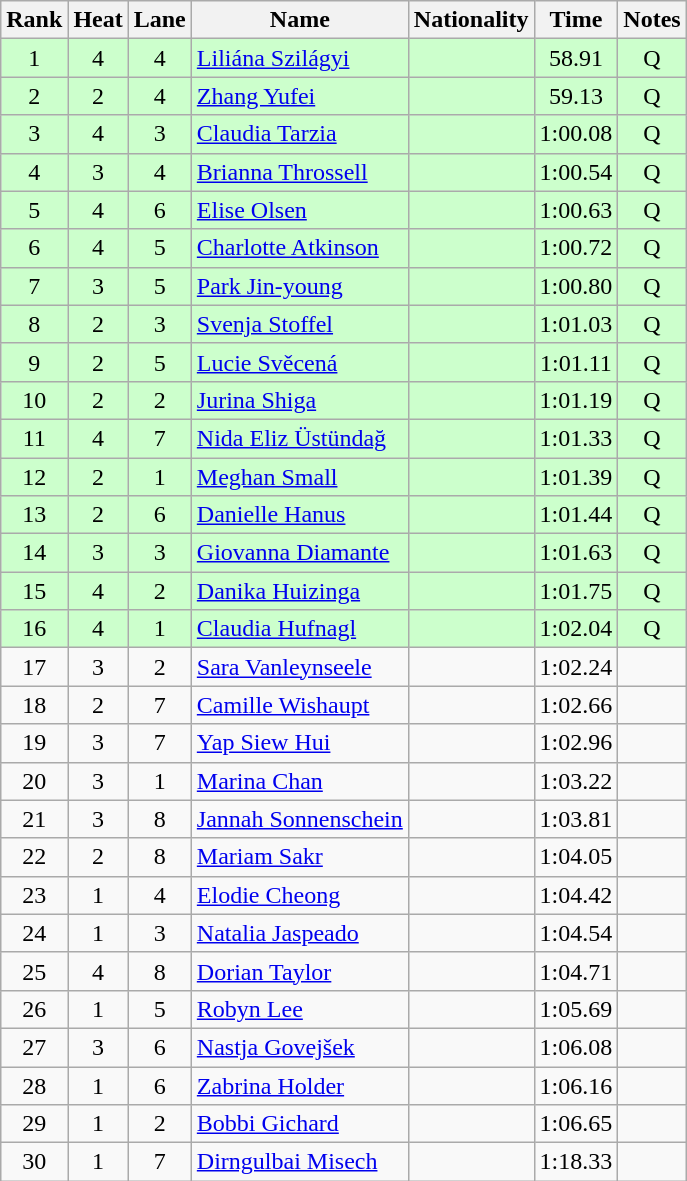<table class="wikitable sortable" style="text-align:center">
<tr>
<th>Rank</th>
<th>Heat</th>
<th>Lane</th>
<th>Name</th>
<th>Nationality</th>
<th>Time</th>
<th>Notes</th>
</tr>
<tr bgcolor=ccffcc>
<td>1</td>
<td>4</td>
<td>4</td>
<td align=left><a href='#'>Liliána Szilágyi</a></td>
<td align=left></td>
<td>58.91</td>
<td>Q</td>
</tr>
<tr bgcolor=ccffcc>
<td>2</td>
<td>2</td>
<td>4</td>
<td align=left><a href='#'>Zhang Yufei</a></td>
<td align=left></td>
<td>59.13</td>
<td>Q</td>
</tr>
<tr bgcolor=ccffcc>
<td>3</td>
<td>4</td>
<td>3</td>
<td align=left><a href='#'>Claudia Tarzia</a></td>
<td align=left></td>
<td>1:00.08</td>
<td>Q</td>
</tr>
<tr bgcolor=ccffcc>
<td>4</td>
<td>3</td>
<td>4</td>
<td align=left><a href='#'>Brianna Throssell</a></td>
<td align=left></td>
<td>1:00.54</td>
<td>Q</td>
</tr>
<tr bgcolor=ccffcc>
<td>5</td>
<td>4</td>
<td>6</td>
<td align=left><a href='#'>Elise Olsen</a></td>
<td align=left></td>
<td>1:00.63</td>
<td>Q</td>
</tr>
<tr bgcolor=ccffcc>
<td>6</td>
<td>4</td>
<td>5</td>
<td align=left><a href='#'>Charlotte Atkinson</a></td>
<td align=left></td>
<td>1:00.72</td>
<td>Q</td>
</tr>
<tr bgcolor=ccffcc>
<td>7</td>
<td>3</td>
<td>5</td>
<td align=left><a href='#'>Park Jin-young</a></td>
<td align=left></td>
<td>1:00.80</td>
<td>Q</td>
</tr>
<tr bgcolor=ccffcc>
<td>8</td>
<td>2</td>
<td>3</td>
<td align=left><a href='#'>Svenja Stoffel</a></td>
<td align=left></td>
<td>1:01.03</td>
<td>Q</td>
</tr>
<tr bgcolor=ccffcc>
<td>9</td>
<td>2</td>
<td>5</td>
<td align=left><a href='#'>Lucie Svěcená</a></td>
<td align=left></td>
<td>1:01.11</td>
<td>Q</td>
</tr>
<tr bgcolor=ccffcc>
<td>10</td>
<td>2</td>
<td>2</td>
<td align=left><a href='#'>Jurina Shiga</a></td>
<td align=left></td>
<td>1:01.19</td>
<td>Q</td>
</tr>
<tr bgcolor=ccffcc>
<td>11</td>
<td>4</td>
<td>7</td>
<td align=left><a href='#'>Nida Eliz Üstündağ</a></td>
<td align=left></td>
<td>1:01.33</td>
<td>Q</td>
</tr>
<tr bgcolor=ccffcc>
<td>12</td>
<td>2</td>
<td>1</td>
<td align=left><a href='#'>Meghan Small</a></td>
<td align=left></td>
<td>1:01.39</td>
<td>Q</td>
</tr>
<tr bgcolor=ccffcc>
<td>13</td>
<td>2</td>
<td>6</td>
<td align=left><a href='#'>Danielle Hanus</a></td>
<td align=left></td>
<td>1:01.44</td>
<td>Q</td>
</tr>
<tr bgcolor=ccffcc>
<td>14</td>
<td>3</td>
<td>3</td>
<td align=left><a href='#'>Giovanna Diamante</a></td>
<td align=left></td>
<td>1:01.63</td>
<td>Q</td>
</tr>
<tr bgcolor=ccffcc>
<td>15</td>
<td>4</td>
<td>2</td>
<td align=left><a href='#'>Danika Huizinga</a></td>
<td align=left></td>
<td>1:01.75</td>
<td>Q</td>
</tr>
<tr bgcolor=ccffcc>
<td>16</td>
<td>4</td>
<td>1</td>
<td align=left><a href='#'>Claudia Hufnagl</a></td>
<td align=left></td>
<td>1:02.04</td>
<td>Q</td>
</tr>
<tr>
<td>17</td>
<td>3</td>
<td>2</td>
<td align=left><a href='#'>Sara Vanleynseele</a></td>
<td align=left></td>
<td>1:02.24</td>
<td></td>
</tr>
<tr>
<td>18</td>
<td>2</td>
<td>7</td>
<td align=left><a href='#'>Camille Wishaupt</a></td>
<td align=left></td>
<td>1:02.66</td>
<td></td>
</tr>
<tr>
<td>19</td>
<td>3</td>
<td>7</td>
<td align=left><a href='#'>Yap Siew Hui</a></td>
<td align=left></td>
<td>1:02.96</td>
<td></td>
</tr>
<tr>
<td>20</td>
<td>3</td>
<td>1</td>
<td align=left><a href='#'>Marina Chan</a></td>
<td align=left></td>
<td>1:03.22</td>
<td></td>
</tr>
<tr>
<td>21</td>
<td>3</td>
<td>8</td>
<td align=left><a href='#'>Jannah Sonnenschein</a></td>
<td align=left></td>
<td>1:03.81</td>
<td></td>
</tr>
<tr>
<td>22</td>
<td>2</td>
<td>8</td>
<td align=left><a href='#'>Mariam Sakr</a></td>
<td align=left></td>
<td>1:04.05</td>
<td></td>
</tr>
<tr>
<td>23</td>
<td>1</td>
<td>4</td>
<td align=left><a href='#'>Elodie Cheong</a></td>
<td align=left></td>
<td>1:04.42</td>
<td></td>
</tr>
<tr>
<td>24</td>
<td>1</td>
<td>3</td>
<td align=left><a href='#'>Natalia Jaspeado</a></td>
<td align=left></td>
<td>1:04.54</td>
<td></td>
</tr>
<tr>
<td>25</td>
<td>4</td>
<td>8</td>
<td align=left><a href='#'>Dorian Taylor</a></td>
<td align=left></td>
<td>1:04.71</td>
<td></td>
</tr>
<tr>
<td>26</td>
<td>1</td>
<td>5</td>
<td align=left><a href='#'>Robyn Lee</a></td>
<td align=left></td>
<td>1:05.69</td>
<td></td>
</tr>
<tr>
<td>27</td>
<td>3</td>
<td>6</td>
<td align=left><a href='#'>Nastja Govejšek</a></td>
<td align=left></td>
<td>1:06.08</td>
<td></td>
</tr>
<tr>
<td>28</td>
<td>1</td>
<td>6</td>
<td align=left><a href='#'>Zabrina Holder</a></td>
<td align=left></td>
<td>1:06.16</td>
<td></td>
</tr>
<tr>
<td>29</td>
<td>1</td>
<td>2</td>
<td align=left><a href='#'>Bobbi Gichard</a></td>
<td align=left></td>
<td>1:06.65</td>
<td></td>
</tr>
<tr>
<td>30</td>
<td>1</td>
<td>7</td>
<td align=left><a href='#'>Dirngulbai Misech</a></td>
<td align=left></td>
<td>1:18.33</td>
<td></td>
</tr>
</table>
